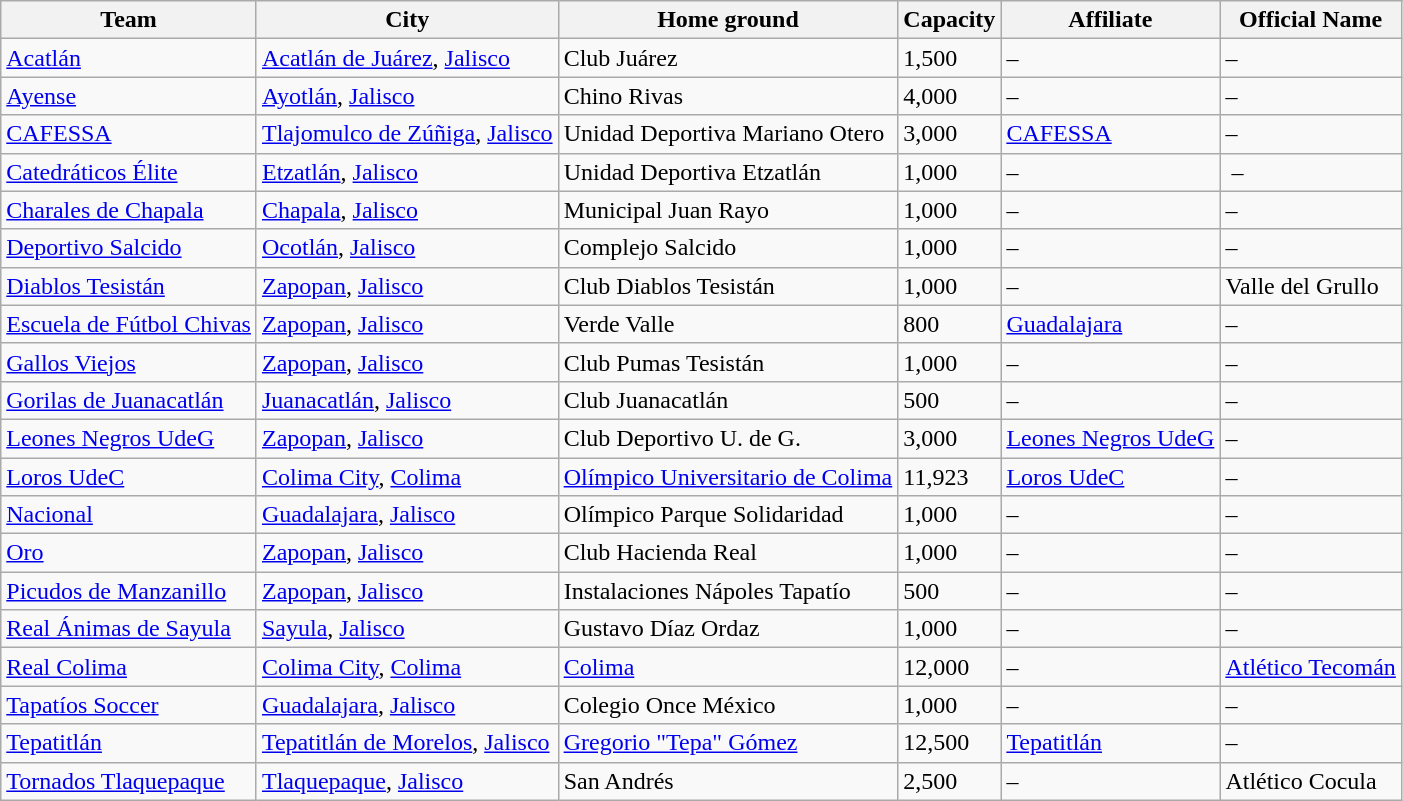<table class="wikitable sortable">
<tr>
<th>Team</th>
<th>City</th>
<th>Home ground</th>
<th>Capacity</th>
<th>Affiliate</th>
<th>Official Name</th>
</tr>
<tr>
<td><a href='#'>Acatlán</a></td>
<td><a href='#'>Acatlán de Juárez</a>, <a href='#'>Jalisco</a></td>
<td>Club Juárez</td>
<td>1,500</td>
<td>–</td>
<td>–</td>
</tr>
<tr>
<td><a href='#'>Ayense</a></td>
<td><a href='#'>Ayotlán</a>, <a href='#'>Jalisco</a></td>
<td>Chino Rivas</td>
<td>4,000</td>
<td>–</td>
<td>–</td>
</tr>
<tr>
<td><a href='#'>CAFESSA</a></td>
<td><a href='#'>Tlajomulco de Zúñiga</a>, <a href='#'>Jalisco</a></td>
<td>Unidad Deportiva Mariano Otero</td>
<td>3,000</td>
<td><a href='#'>CAFESSA</a></td>
<td>–</td>
</tr>
<tr>
<td><a href='#'>Catedráticos Élite</a></td>
<td><a href='#'>Etzatlán</a>, <a href='#'>Jalisco</a></td>
<td>Unidad Deportiva Etzatlán</td>
<td>1,000</td>
<td>–</td>
<td> –</td>
</tr>
<tr>
<td><a href='#'>Charales de Chapala</a></td>
<td><a href='#'>Chapala</a>, <a href='#'>Jalisco</a></td>
<td>Municipal Juan Rayo</td>
<td>1,000</td>
<td>–</td>
<td>–</td>
</tr>
<tr>
<td><a href='#'>Deportivo Salcido</a></td>
<td><a href='#'>Ocotlán</a>, <a href='#'>Jalisco</a></td>
<td>Complejo Salcido</td>
<td>1,000</td>
<td>–</td>
<td>–</td>
</tr>
<tr>
<td><a href='#'>Diablos Tesistán</a></td>
<td><a href='#'>Zapopan</a>, <a href='#'>Jalisco</a></td>
<td>Club Diablos Tesistán</td>
<td>1,000</td>
<td>–</td>
<td>Valle del Grullo</td>
</tr>
<tr>
<td><a href='#'>Escuela de Fútbol Chivas</a></td>
<td><a href='#'>Zapopan</a>, <a href='#'>Jalisco</a></td>
<td>Verde Valle</td>
<td>800</td>
<td><a href='#'>Guadalajara</a></td>
<td>–</td>
</tr>
<tr>
<td><a href='#'>Gallos Viejos</a></td>
<td><a href='#'>Zapopan</a>, <a href='#'>Jalisco</a></td>
<td>Club Pumas Tesistán</td>
<td>1,000</td>
<td>–</td>
<td>–</td>
</tr>
<tr>
<td><a href='#'>Gorilas de Juanacatlán</a></td>
<td><a href='#'>Juanacatlán</a>, <a href='#'>Jalisco</a></td>
<td>Club Juanacatlán</td>
<td>500</td>
<td>–</td>
<td>–</td>
</tr>
<tr>
<td><a href='#'>Leones Negros UdeG</a></td>
<td><a href='#'>Zapopan</a>, <a href='#'>Jalisco</a></td>
<td>Club Deportivo U. de G.</td>
<td>3,000</td>
<td><a href='#'>Leones Negros UdeG</a></td>
<td>–</td>
</tr>
<tr>
<td><a href='#'>Loros UdeC</a></td>
<td><a href='#'>Colima City</a>, <a href='#'>Colima</a></td>
<td><a href='#'>Olímpico Universitario de Colima</a></td>
<td>11,923</td>
<td><a href='#'>Loros UdeC</a></td>
<td>–</td>
</tr>
<tr>
<td><a href='#'>Nacional</a></td>
<td><a href='#'>Guadalajara</a>, <a href='#'>Jalisco</a></td>
<td>Olímpico Parque Solidaridad</td>
<td>1,000</td>
<td>–</td>
<td>–</td>
</tr>
<tr>
<td><a href='#'>Oro</a></td>
<td><a href='#'>Zapopan</a>, <a href='#'>Jalisco</a></td>
<td>Club Hacienda Real</td>
<td>1,000</td>
<td>–</td>
<td>–</td>
</tr>
<tr>
<td><a href='#'>Picudos de Manzanillo</a></td>
<td><a href='#'>Zapopan</a>, <a href='#'>Jalisco</a></td>
<td>Instalaciones Nápoles Tapatío</td>
<td>500</td>
<td>–</td>
<td>–</td>
</tr>
<tr>
<td><a href='#'>Real Ánimas de Sayula</a></td>
<td><a href='#'>Sayula</a>, <a href='#'>Jalisco</a></td>
<td>Gustavo Díaz Ordaz</td>
<td>1,000</td>
<td>–</td>
<td>–</td>
</tr>
<tr>
<td><a href='#'>Real Colima</a></td>
<td><a href='#'>Colima City</a>, <a href='#'>Colima</a></td>
<td><a href='#'>Colima</a></td>
<td>12,000</td>
<td>–</td>
<td><a href='#'>Atlético Tecomán</a></td>
</tr>
<tr>
<td><a href='#'>Tapatíos Soccer</a></td>
<td><a href='#'>Guadalajara</a>, <a href='#'>Jalisco</a></td>
<td>Colegio Once México</td>
<td>1,000</td>
<td>–</td>
<td>–</td>
</tr>
<tr>
<td><a href='#'>Tepatitlán</a></td>
<td><a href='#'>Tepatitlán de Morelos</a>, <a href='#'>Jalisco</a></td>
<td><a href='#'>Gregorio "Tepa" Gómez</a></td>
<td>12,500</td>
<td><a href='#'>Tepatitlán</a></td>
<td>–</td>
</tr>
<tr>
<td><a href='#'>Tornados Tlaquepaque</a></td>
<td><a href='#'>Tlaquepaque</a>, <a href='#'>Jalisco</a></td>
<td>San Andrés</td>
<td>2,500</td>
<td>–</td>
<td>Atlético Cocula</td>
</tr>
</table>
